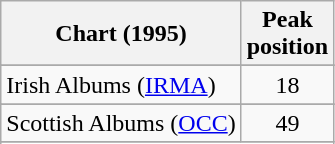<table class="wikitable sortable plainrowheaders" style="text-align:left">
<tr>
<th scope="col">Chart (1995)</th>
<th scope="col">Peak<br> position</th>
</tr>
<tr>
</tr>
<tr>
</tr>
<tr>
</tr>
<tr>
</tr>
<tr>
</tr>
<tr>
</tr>
<tr>
<td align="left">Irish Albums (<a href='#'>IRMA</a>)</td>
<td style="text-align:center;">18</td>
</tr>
<tr>
</tr>
<tr>
<td align="left">Scottish Albums (<a href='#'>OCC</a>)</td>
<td style="text-align:center;">49</td>
</tr>
<tr>
</tr>
<tr>
</tr>
<tr>
</tr>
</table>
